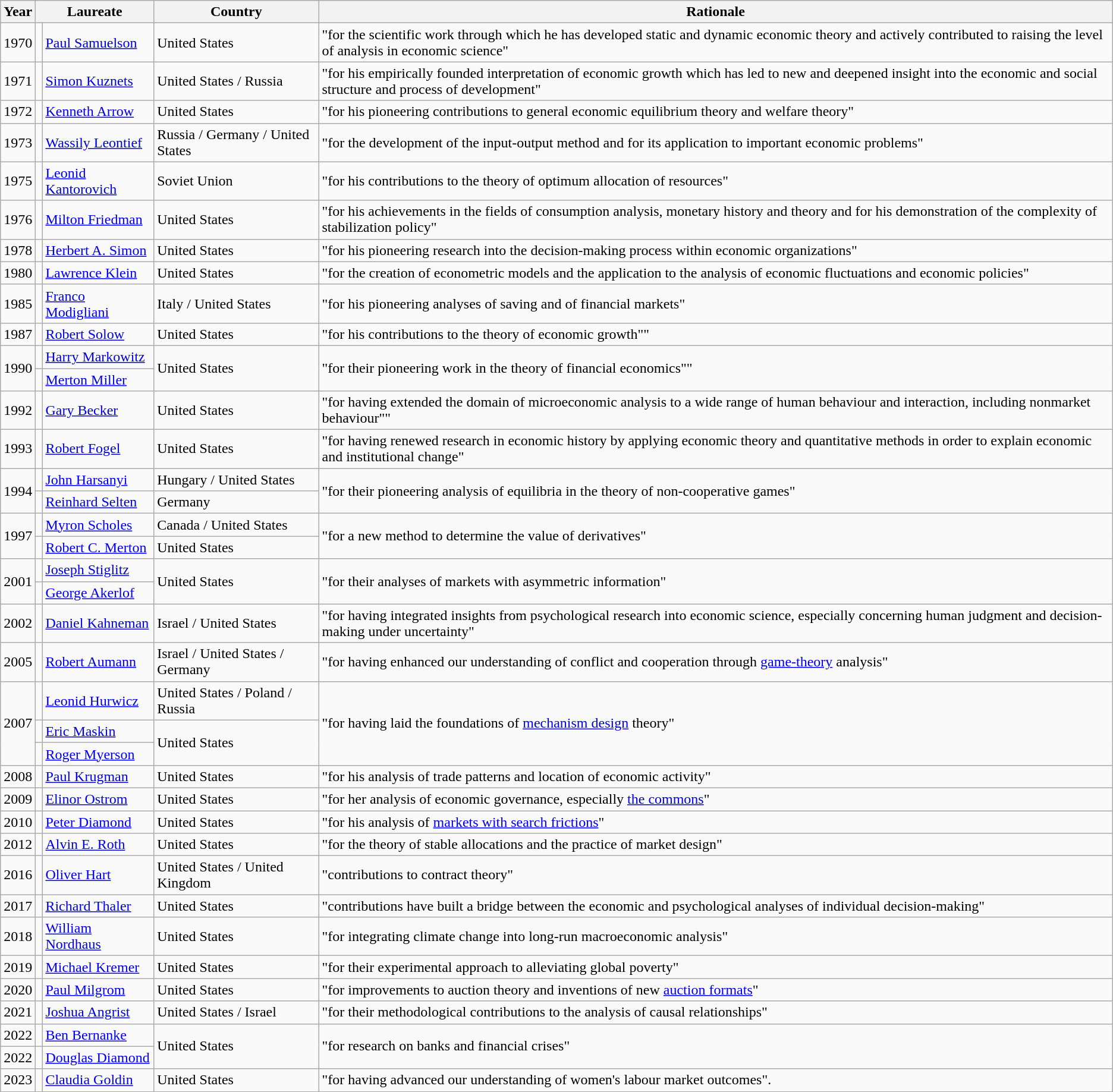<table align = "center" class = "wikitable sortable">
<tr>
<th>Year</th>
<th colspan = "2">Laureate</th>
<th>Country</th>
<th>Rationale</th>
</tr>
<tr>
<td>1970</td>
<td></td>
<td><a href='#'>Paul Samuelson</a></td>
<td>United States</td>
<td>"for the scientific work through which he has developed static and dynamic economic theory and actively contributed to raising the level of analysis in economic science"</td>
</tr>
<tr>
<td>1971</td>
<td></td>
<td><a href='#'>Simon Kuznets</a></td>
<td>United States / Russia</td>
<td>"for his empirically founded interpretation of economic growth which has led to new and deepened insight into the economic and social structure and process of development"</td>
</tr>
<tr>
<td>1972</td>
<td></td>
<td><a href='#'>Kenneth Arrow</a></td>
<td>United States</td>
<td>"for his pioneering contributions to general economic equilibrium theory and welfare theory"</td>
</tr>
<tr>
<td>1973</td>
<td></td>
<td><a href='#'>Wassily Leontief</a></td>
<td>Russia / Germany / United States</td>
<td>"for the development of the input-output method and for its application to important economic problems"</td>
</tr>
<tr>
<td>1975</td>
<td></td>
<td><a href='#'>Leonid Kantorovich</a></td>
<td>Soviet Union</td>
<td>"for his contributions to the theory of optimum allocation of resources"</td>
</tr>
<tr>
<td>1976</td>
<td></td>
<td><a href='#'>Milton Friedman</a></td>
<td>United States</td>
<td>"for his achievements in the fields of consumption analysis, monetary history and theory and for his demonstration of the complexity of stabilization policy"</td>
</tr>
<tr>
<td>1978</td>
<td></td>
<td><a href='#'>Herbert A. Simon</a></td>
<td>United States</td>
<td>"for his pioneering research into the decision-making process within economic organizations"</td>
</tr>
<tr>
<td>1980</td>
<td></td>
<td><a href='#'>Lawrence Klein</a></td>
<td>United States</td>
<td>"for the creation of econometric models and the application to the analysis of economic fluctuations and economic policies"</td>
</tr>
<tr>
<td>1985</td>
<td></td>
<td><a href='#'>Franco Modigliani</a></td>
<td>Italy / United States</td>
<td>"for his pioneering analyses of saving and of financial markets"</td>
</tr>
<tr>
<td>1987</td>
<td></td>
<td><a href='#'>Robert Solow</a></td>
<td>United States</td>
<td>"for his contributions to the theory of economic growth""</td>
</tr>
<tr>
<td rowspan = "2">1990</td>
<td></td>
<td><a href='#'>Harry Markowitz</a></td>
<td rowspan = "2">United States</td>
<td rowspan = "2">"for their pioneering work in the theory of financial economics""</td>
</tr>
<tr>
<td></td>
<td><a href='#'>Merton Miller</a></td>
</tr>
<tr>
<td>1992</td>
<td></td>
<td><a href='#'>Gary Becker</a></td>
<td>United States</td>
<td>"for having extended the domain of microeconomic analysis to a wide range of human behaviour and interaction, including nonmarket behaviour""</td>
</tr>
<tr>
<td>1993</td>
<td></td>
<td><a href='#'>Robert Fogel</a></td>
<td>United States</td>
<td>"for having renewed research in economic history by applying economic theory and quantitative methods in order to explain economic and institutional change"</td>
</tr>
<tr>
<td rowspan = "2">1994</td>
<td></td>
<td><a href='#'>John Harsanyi</a></td>
<td>Hungary / United States</td>
<td rowspan = "2">"for their pioneering analysis of equilibria in the theory of non-cooperative games"</td>
</tr>
<tr>
<td><br></td>
<td><a href='#'>Reinhard Selten</a></td>
<td>Germany</td>
</tr>
<tr>
<td rowspan = "2">1997</td>
<td></td>
<td><a href='#'>Myron Scholes</a></td>
<td>Canada / United States</td>
<td rowspan = "2">"for a new method to determine the value of derivatives"</td>
</tr>
<tr>
<td></td>
<td><a href='#'>Robert C. Merton</a></td>
<td>United States</td>
</tr>
<tr>
<td rowspan = "2">2001</td>
<td></td>
<td><a href='#'>Joseph Stiglitz</a></td>
<td rowspan="2">United States</td>
<td rowspan="2">"for their analyses of markets with asymmetric information"</td>
</tr>
<tr>
<td></td>
<td><a href='#'>George Akerlof</a></td>
</tr>
<tr>
<td>2002</td>
<td></td>
<td><a href='#'>Daniel Kahneman</a></td>
<td>Israel / United States</td>
<td>"for having integrated insights from psychological research into economic science, especially concerning human judgment and decision-making under uncertainty"</td>
</tr>
<tr>
<td>2005</td>
<td></td>
<td><a href='#'>Robert Aumann</a></td>
<td>Israel / United States / Germany</td>
<td>"for having enhanced our understanding of conflict and cooperation through <a href='#'>game-theory</a> analysis"</td>
</tr>
<tr>
<td rowspan = "3">2007</td>
<td></td>
<td><a href='#'>Leonid Hurwicz</a></td>
<td>United States / Poland / Russia</td>
<td rowspan = "3">"for having laid the foundations of <a href='#'>mechanism design</a> theory"</td>
</tr>
<tr>
<td></td>
<td><a href='#'>Eric Maskin</a></td>
<td rowspan = "2">United States</td>
</tr>
<tr>
<td></td>
<td><a href='#'>Roger Myerson</a></td>
</tr>
<tr>
<td>2008</td>
<td></td>
<td><a href='#'>Paul Krugman</a></td>
<td>United States</td>
<td>"for his analysis of trade patterns and location of economic activity"</td>
</tr>
<tr>
<td>2009</td>
<td></td>
<td><a href='#'>Elinor Ostrom</a></td>
<td>United States</td>
<td>"for her analysis of economic governance, especially <a href='#'>the commons</a>"</td>
</tr>
<tr>
<td>2010</td>
<td></td>
<td><a href='#'>Peter Diamond</a></td>
<td>United States</td>
<td>"for his analysis of <a href='#'>markets with search frictions</a>"</td>
</tr>
<tr>
<td>2012</td>
<td></td>
<td><a href='#'>Alvin E. Roth</a></td>
<td>United States</td>
<td>"for the theory of stable allocations and the practice of market design"</td>
</tr>
<tr>
<td>2016</td>
<td></td>
<td><a href='#'>Oliver Hart</a></td>
<td>United States / United Kingdom</td>
<td>"contributions to contract theory"</td>
</tr>
<tr>
<td>2017</td>
<td></td>
<td><a href='#'>Richard Thaler</a></td>
<td>United States</td>
<td>"contributions have built a bridge between the economic and psychological analyses of individual decision-making"</td>
</tr>
<tr>
<td>2018</td>
<td></td>
<td><a href='#'>William Nordhaus</a></td>
<td>United States</td>
<td>"for integrating climate change into long-run macroeconomic analysis"</td>
</tr>
<tr>
<td>2019</td>
<td></td>
<td><a href='#'>Michael Kremer</a></td>
<td>United States</td>
<td>"for their experimental approach to alleviating global poverty"</td>
</tr>
<tr>
<td>2020</td>
<td></td>
<td><a href='#'>Paul Milgrom</a></td>
<td>United States</td>
<td>"for improvements to auction theory and inventions of new <a href='#'>auction formats</a>"</td>
</tr>
<tr>
<td>2021</td>
<td></td>
<td><a href='#'>Joshua Angrist</a></td>
<td>United States / Israel</td>
<td>"for their methodological contributions to the analysis of causal relationships"</td>
</tr>
<tr>
<td>2022</td>
<td></td>
<td><a href='#'>Ben Bernanke</a></td>
<td rowspan="2">United States</td>
<td rowspan="2">"for research on banks and financial crises"</td>
</tr>
<tr>
<td>2022</td>
<td></td>
<td><a href='#'>Douglas Diamond</a></td>
</tr>
<tr>
<td>2023</td>
<td></td>
<td><a href='#'>Claudia Goldin</a></td>
<td>United States</td>
<td>"for having advanced our understanding of women's labour market outcomes".</td>
</tr>
</table>
